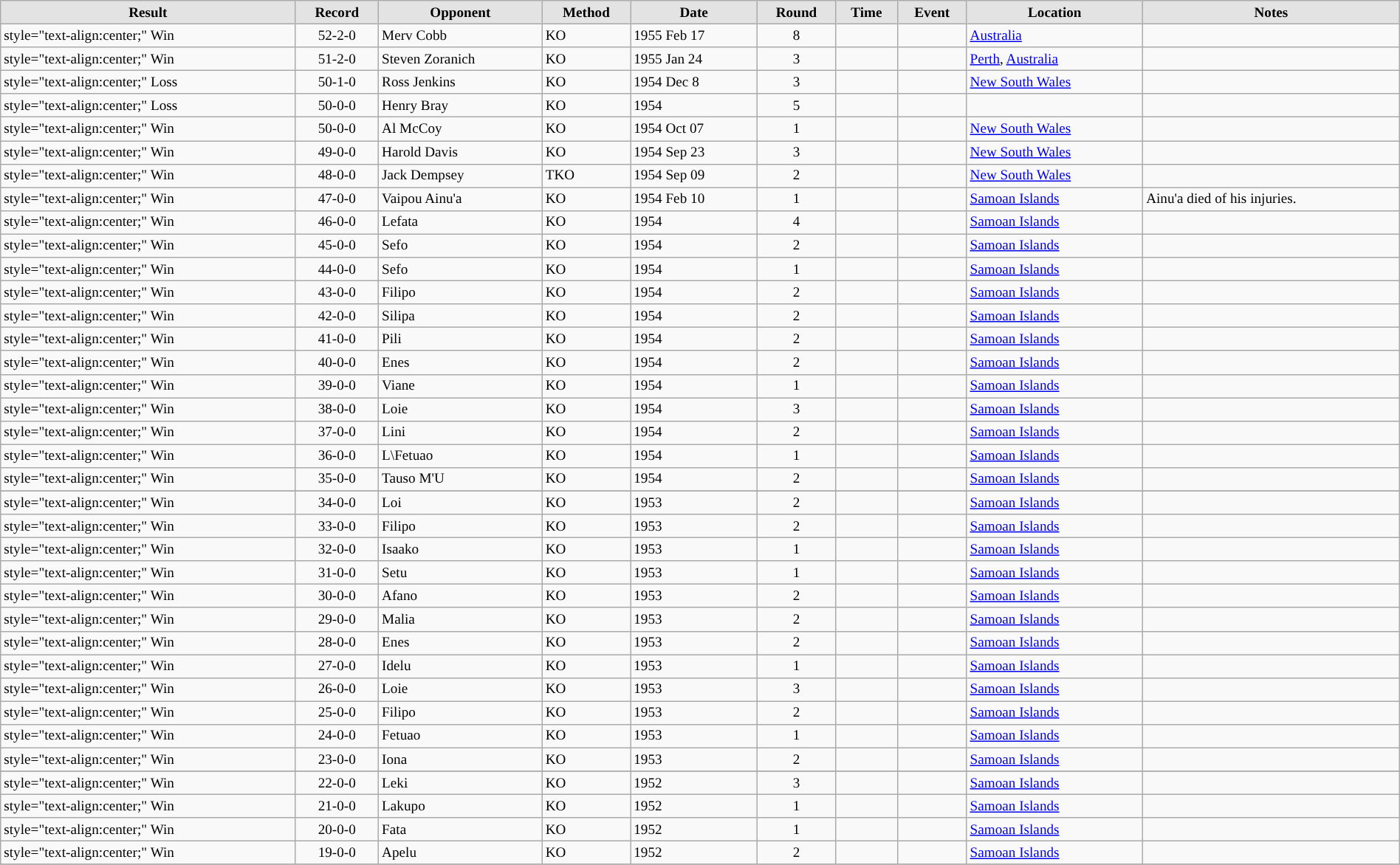<table class="wikitable sortable" style="font-size:80%; text-align:left; width:100%;">
<tr style="margin:0.5em auto; font-size:100%;">
<th style="border-style:none none solid solid; background:#e3e3e3;">Result</th>
<th style="border-style:none none solid solid; background:#e3e3e3;">Record</th>
<th style="border-style:none none solid solid; background:#e3e3e3;">Opponent</th>
<th style="border-style:none none solid solid; background:#e3e3e3;">Method</th>
<th style="border-style:none none solid solid; background:#e3e3e3;">Date</th>
<th style="border-style:none none solid solid; background:#e3e3e3;">Round</th>
<th style="border-style:none none solid solid; background:#e3e3e3;">Time</th>
<th style="border-style:none none solid solid; background:#e3e3e3;">Event</th>
<th style="border-style:none none solid solid; background:#e3e3e3;">Location</th>
<th style="border-style:none none solid solid; background:#e3e3e3;">Notes</th>
</tr>
<tr>
<td>style="text-align:center;" Win</td>
<td style="text-align:center;">52-2-0</td>
<td align='left'>Merv Cobb</td>
<td align='left'>KO</td>
<td align='left'>1955 Feb 17</td>
<td style="text-align:center;">8</td>
<td style="text-align:center;"></td>
<td align='left'></td>
<td><a href='#'>Australia</a></td>
<td></td>
</tr>
<tr>
<td>style="text-align:center;" Win</td>
<td style="text-align:center;">51-2-0</td>
<td align='left'> Steven Zoranich</td>
<td align='left'>KO</td>
<td align='left'>1955 Jan 24</td>
<td style="text-align:center;">3</td>
<td style="text-align:center;"></td>
<td align='left'></td>
<td><a href='#'>Perth</a>, <a href='#'>Australia</a></td>
<td></td>
</tr>
<tr>
<td>style="text-align:center;" Loss</td>
<td style="text-align:center;">50-1-0</td>
<td align='left'>Ross Jenkins</td>
<td align='left'>KO</td>
<td align='left'>1954 Dec 8</td>
<td style="text-align:center;">3</td>
<td style="text-align:center;"></td>
<td align='left'></td>
<td><a href='#'>New South Wales</a></td>
<td></td>
</tr>
<tr>
<td>style="text-align:center;" Loss</td>
<td style="text-align:center;">50-0-0</td>
<td align='left'>Henry Bray</td>
<td align='left'>KO</td>
<td align='left'>1954</td>
<td style="text-align:center;">5</td>
<td style="text-align:center;"></td>
<td align='left'></td>
<td></td>
<td></td>
</tr>
<tr>
<td>style="text-align:center;" Win</td>
<td style="text-align:center;">50-0-0</td>
<td align='left'>Al McCoy</td>
<td align='left'>KO</td>
<td align='left'>1954  Oct 07</td>
<td style="text-align:center;">1</td>
<td style="text-align:center;"></td>
<td align='left'></td>
<td><a href='#'>New South Wales</a></td>
<td></td>
</tr>
<tr>
<td>style="text-align:center;" Win</td>
<td style="text-align:center;">49-0-0</td>
<td align='left'>Harold Davis</td>
<td align='left'>KO</td>
<td align='left'>1954 Sep 23</td>
<td style="text-align:center;">3</td>
<td style="text-align:center;"></td>
<td align='left'></td>
<td><a href='#'>New South Wales</a></td>
<td></td>
</tr>
<tr>
<td>style="text-align:center;" Win</td>
<td style="text-align:center;">48-0-0</td>
<td align='left'>Jack Dempsey</td>
<td align='left'>TKO</td>
<td align='left'>1954 Sep 09</td>
<td style="text-align:center;">2</td>
<td style="text-align:center;"></td>
<td align='left'></td>
<td><a href='#'>New South Wales</a></td>
<td></td>
</tr>
<tr>
<td>style="text-align:center;" Win</td>
<td style="text-align:center;">47-0-0</td>
<td align='left'>Vaipou Ainu'a</td>
<td align='left'>KO</td>
<td align='left'>1954 Feb 10</td>
<td style="text-align:center;">1</td>
<td style="text-align:center;"></td>
<td align='left'></td>
<td><a href='#'>Samoan Islands</a></td>
<td>Ainu'a died of his injuries.</td>
</tr>
<tr>
<td>style="text-align:center;" Win</td>
<td style="text-align:center;">46-0-0</td>
<td align='left'>Lefata</td>
<td align='left'>KO</td>
<td align='left'>1954</td>
<td style="text-align:center;">4</td>
<td style="text-align:center;"></td>
<td align='left'></td>
<td><a href='#'>Samoan Islands</a></td>
<td></td>
</tr>
<tr>
<td>style="text-align:center;" Win</td>
<td style="text-align:center;">45-0-0</td>
<td align='left'>Sefo</td>
<td align='left'>KO</td>
<td align='left'>1954</td>
<td style="text-align:center;">2</td>
<td style="text-align:center;"></td>
<td align='left'></td>
<td><a href='#'>Samoan Islands</a></td>
<td></td>
</tr>
<tr>
<td>style="text-align:center;" Win</td>
<td style="text-align:center;">44-0-0</td>
<td align='left'>Sefo</td>
<td align='left'>KO</td>
<td align='left'>1954</td>
<td style="text-align:center;">1</td>
<td style="text-align:center;"></td>
<td align='left'></td>
<td><a href='#'>Samoan Islands</a></td>
<td></td>
</tr>
<tr>
<td>style="text-align:center;" Win</td>
<td style="text-align:center;">43-0-0</td>
<td align='left'>Filipo</td>
<td align='left'>KO</td>
<td align='left'>1954</td>
<td style="text-align:center;">2</td>
<td style="text-align:center;"></td>
<td align='left'></td>
<td><a href='#'>Samoan Islands</a></td>
<td></td>
</tr>
<tr>
<td>style="text-align:center;" Win</td>
<td style="text-align:center;">42-0-0</td>
<td align='left'>Silipa</td>
<td align='left'>KO</td>
<td align='left'>1954</td>
<td style="text-align:center;">2</td>
<td style="text-align:center;"></td>
<td align='left'></td>
<td><a href='#'>Samoan Islands</a></td>
<td></td>
</tr>
<tr>
<td>style="text-align:center;" Win</td>
<td style="text-align:center;">41-0-0</td>
<td align='left'>Pili</td>
<td align='left'>KO</td>
<td align='left'>1954</td>
<td style="text-align:center;">2</td>
<td style="text-align:center;"></td>
<td align='left'></td>
<td><a href='#'>Samoan Islands</a></td>
<td></td>
</tr>
<tr>
<td>style="text-align:center;" Win</td>
<td style="text-align:center;">40-0-0</td>
<td align='left'>Enes</td>
<td align='left'>KO</td>
<td align='left'>1954</td>
<td style="text-align:center;">2</td>
<td style="text-align:center;"></td>
<td align='left'></td>
<td><a href='#'>Samoan Islands</a></td>
<td></td>
</tr>
<tr>
<td>style="text-align:center;" Win</td>
<td style="text-align:center;">39-0-0</td>
<td align='left'>Viane</td>
<td align='left'>KO</td>
<td align='left'>1954</td>
<td style="text-align:center;">1</td>
<td style="text-align:center;"></td>
<td align='left'></td>
<td><a href='#'>Samoan Islands</a></td>
<td></td>
</tr>
<tr>
<td>style="text-align:center;" Win</td>
<td style="text-align:center;">38-0-0</td>
<td align='left'>Loie</td>
<td align='left'>KO</td>
<td align='left'>1954</td>
<td style="text-align:center;">3</td>
<td style="text-align:center;"></td>
<td align='left'></td>
<td><a href='#'>Samoan Islands</a></td>
<td></td>
</tr>
<tr>
<td>style="text-align:center;" Win</td>
<td style="text-align:center;">37-0-0</td>
<td align='left'>Lini</td>
<td align='left'>KO</td>
<td align='left'>1954</td>
<td style="text-align:center;">2</td>
<td style="text-align:center;"></td>
<td align='left'></td>
<td><a href='#'>Samoan Islands</a></td>
<td></td>
</tr>
<tr>
<td>style="text-align:center;" Win</td>
<td style="text-align:center;">36-0-0</td>
<td align='left'>L\Fetuao</td>
<td align='left'>KO</td>
<td align='left'>1954</td>
<td style="text-align:center;">1</td>
<td style="text-align:center;"></td>
<td align='left'></td>
<td><a href='#'>Samoan Islands</a></td>
<td></td>
</tr>
<tr>
<td>style="text-align:center;" Win</td>
<td style="text-align:center;">35-0-0</td>
<td align='left'>Tauso M'U</td>
<td align='left'>KO</td>
<td align='left'>1954</td>
<td style="text-align:center;">2</td>
<td style="text-align:center;"></td>
<td align='left'></td>
<td><a href='#'>Samoan Islands</a></td>
<td></td>
</tr>
<tr>
</tr>
<tr>
<td>style="text-align:center;" Win</td>
<td style="text-align:center;">34-0-0</td>
<td align='left'>Loi</td>
<td align='left'>KO</td>
<td align='left'>1953</td>
<td style="text-align:center;">2</td>
<td style="text-align:center;"></td>
<td align='left'></td>
<td><a href='#'>Samoan Islands</a></td>
<td></td>
</tr>
<tr>
<td>style="text-align:center;" Win</td>
<td style="text-align:center;">33-0-0</td>
<td align='left'>Filipo</td>
<td align='left'>KO</td>
<td align='left'>1953</td>
<td style="text-align:center;">2</td>
<td style="text-align:center;"></td>
<td align='left'></td>
<td><a href='#'>Samoan Islands</a></td>
<td></td>
</tr>
<tr>
<td>style="text-align:center;" Win</td>
<td style="text-align:center;">32-0-0</td>
<td align='left'>Isaako</td>
<td align='left'>KO</td>
<td align='left'>1953</td>
<td style="text-align:center;">1</td>
<td style="text-align:center;"></td>
<td align='left'></td>
<td><a href='#'>Samoan Islands</a></td>
<td></td>
</tr>
<tr>
<td>style="text-align:center;" Win</td>
<td style="text-align:center;">31-0-0</td>
<td align='left'>Setu</td>
<td align='left'>KO</td>
<td align='left'>1953</td>
<td style="text-align:center;">1</td>
<td style="text-align:center;"></td>
<td align='left'></td>
<td><a href='#'>Samoan Islands</a></td>
<td></td>
</tr>
<tr>
<td>style="text-align:center;" Win</td>
<td style="text-align:center;">30-0-0</td>
<td align='left'>Afano</td>
<td align='left'>KO</td>
<td align='left'>1953</td>
<td style="text-align:center;">2</td>
<td style="text-align:center;"></td>
<td align='left'></td>
<td><a href='#'>Samoan Islands</a></td>
<td></td>
</tr>
<tr>
<td>style="text-align:center;" Win</td>
<td style="text-align:center;">29-0-0</td>
<td align='left'>Malia</td>
<td align='left'>KO</td>
<td align='left'>1953</td>
<td style="text-align:center;">2</td>
<td style="text-align:center;"></td>
<td align='left'></td>
<td><a href='#'>Samoan Islands</a></td>
<td></td>
</tr>
<tr>
<td>style="text-align:center;" Win</td>
<td style="text-align:center;">28-0-0</td>
<td align='left'>Enes</td>
<td align='left'>KO</td>
<td align='left'>1953</td>
<td style="text-align:center;">2</td>
<td style="text-align:center;"></td>
<td align='left'></td>
<td><a href='#'>Samoan Islands</a></td>
<td></td>
</tr>
<tr>
<td>style="text-align:center;" Win</td>
<td style="text-align:center;">27-0-0</td>
<td align='left'>Idelu</td>
<td align='left'>KO</td>
<td align='left'>1953</td>
<td style="text-align:center;">1</td>
<td style="text-align:center;"></td>
<td align='left'></td>
<td><a href='#'>Samoan Islands</a></td>
<td></td>
</tr>
<tr>
<td>style="text-align:center;" Win</td>
<td style="text-align:center;">26-0-0</td>
<td align='left'>Loie</td>
<td align='left'>KO</td>
<td align='left'>1953</td>
<td style="text-align:center;">3</td>
<td style="text-align:center;"></td>
<td align='left'></td>
<td><a href='#'>Samoan Islands</a></td>
<td></td>
</tr>
<tr>
<td>style="text-align:center;" Win</td>
<td style="text-align:center;">25-0-0</td>
<td align='left'>Filipo</td>
<td align='left'>KO</td>
<td align='left'>1953</td>
<td style="text-align:center;">2</td>
<td style="text-align:center;"></td>
<td align='left'></td>
<td><a href='#'>Samoan Islands</a></td>
<td></td>
</tr>
<tr>
<td>style="text-align:center;" Win</td>
<td style="text-align:center;">24-0-0</td>
<td align='left'>Fetuao</td>
<td align='left'>KO</td>
<td align='left'>1953</td>
<td style="text-align:center;">1</td>
<td style="text-align:center;"></td>
<td align='left'></td>
<td><a href='#'>Samoan Islands</a></td>
<td></td>
</tr>
<tr>
<td>style="text-align:center;" Win</td>
<td style="text-align:center;">23-0-0</td>
<td align='left'>Iona</td>
<td align='left'>KO</td>
<td align='left'>1953</td>
<td style="text-align:center;">2</td>
<td style="text-align:center;"></td>
<td align='left'></td>
<td><a href='#'>Samoan Islands</a></td>
<td></td>
</tr>
<tr>
</tr>
<tr>
<td>style="text-align:center;" Win</td>
<td style="text-align:center;">22-0-0</td>
<td align='left'>Leki</td>
<td align='left'>KO</td>
<td align='left'>1952</td>
<td style="text-align:center;">3</td>
<td style="text-align:center;"></td>
<td align='left'></td>
<td><a href='#'>Samoan Islands</a></td>
<td></td>
</tr>
<tr>
<td>style="text-align:center;" Win</td>
<td style="text-align:center;">21-0-0</td>
<td align='left'>Lakupo</td>
<td align='left'>KO</td>
<td align='left'>1952</td>
<td style="text-align:center;">1</td>
<td style="text-align:center;"></td>
<td align='left'></td>
<td><a href='#'>Samoan Islands</a></td>
<td></td>
</tr>
<tr>
<td>style="text-align:center;" Win</td>
<td style="text-align:center;">20-0-0</td>
<td align='left'>Fata</td>
<td align='left'>KO</td>
<td align='left'>1952</td>
<td style="text-align:center;">1</td>
<td style="text-align:center;"></td>
<td align='left'></td>
<td><a href='#'>Samoan Islands</a></td>
<td></td>
</tr>
<tr>
<td>style="text-align:center;" Win</td>
<td style="text-align:center;">19-0-0</td>
<td align='left'>Apelu</td>
<td align='left'>KO</td>
<td align='left'>1952</td>
<td style="text-align:center;">2</td>
<td style="text-align:center;"></td>
<td align='left'></td>
<td><a href='#'>Samoan Islands</a></td>
<td></td>
</tr>
<tr>
</tr>
</table>
